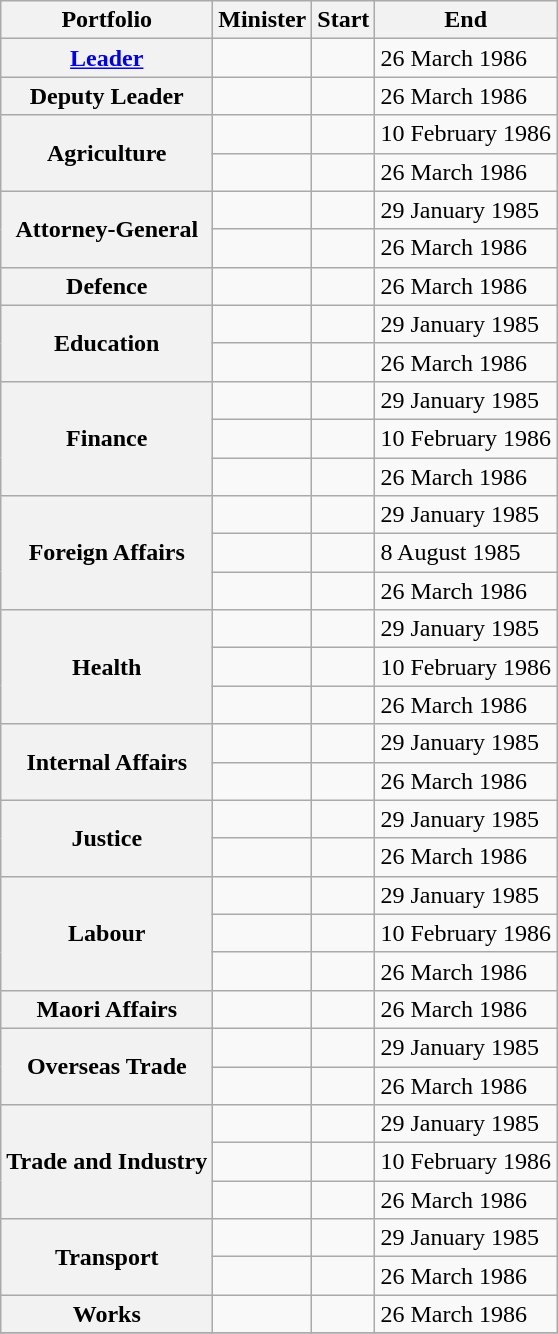<table class="sortable wikitable">
<tr>
<th scope="col">Portfolio</th>
<th scope="col">Minister</th>
<th scope="col">Start</th>
<th scope="col">End</th>
</tr>
<tr>
<th scope="row"><a href='#'>Leader</a></th>
<td></td>
<td></td>
<td>26 March 1986</td>
</tr>
<tr>
<th scope="row">Deputy Leader</th>
<td></td>
<td></td>
<td>26 March 1986</td>
</tr>
<tr>
<th rowspan="2" scope="row">Agriculture</th>
<td></td>
<td></td>
<td>10 February 1986</td>
</tr>
<tr>
<td></td>
<td></td>
<td>26 March 1986</td>
</tr>
<tr>
<th rowspan="2" scope="row">Attorney-General</th>
<td></td>
<td></td>
<td>29 January 1985</td>
</tr>
<tr>
<td></td>
<td></td>
<td>26 March 1986</td>
</tr>
<tr>
<th scope="row">Defence</th>
<td></td>
<td></td>
<td>26 March 1986</td>
</tr>
<tr>
<th rowspan="2" scope="row">Education</th>
<td></td>
<td></td>
<td>29 January 1985</td>
</tr>
<tr>
<td></td>
<td></td>
<td>26 March 1986</td>
</tr>
<tr>
<th rowspan="3" scope="row">Finance</th>
<td></td>
<td></td>
<td>29 January 1985</td>
</tr>
<tr>
<td></td>
<td></td>
<td>10 February 1986</td>
</tr>
<tr>
<td></td>
<td></td>
<td>26 March 1986</td>
</tr>
<tr>
<th rowspan="3" scope="row">Foreign Affairs</th>
<td></td>
<td></td>
<td>29 January 1985</td>
</tr>
<tr>
<td></td>
<td></td>
<td>8 August 1985</td>
</tr>
<tr>
<td></td>
<td></td>
<td>26 March 1986</td>
</tr>
<tr>
<th rowspan="3" scope="row">Health</th>
<td></td>
<td></td>
<td>29 January 1985</td>
</tr>
<tr>
<td></td>
<td></td>
<td>10 February 1986</td>
</tr>
<tr>
<td></td>
<td></td>
<td>26 March 1986</td>
</tr>
<tr>
<th rowspan="2" scope="row">Internal Affairs</th>
<td></td>
<td></td>
<td>29 January 1985</td>
</tr>
<tr>
<td></td>
<td></td>
<td>26 March 1986</td>
</tr>
<tr>
<th rowspan="2" scope="row">Justice</th>
<td></td>
<td></td>
<td>29 January 1985</td>
</tr>
<tr>
<td></td>
<td></td>
<td>26 March 1986</td>
</tr>
<tr>
<th rowspan="3" scope="row">Labour</th>
<td></td>
<td></td>
<td>29 January 1985</td>
</tr>
<tr>
<td></td>
<td></td>
<td>10 February 1986</td>
</tr>
<tr>
<td></td>
<td></td>
<td>26 March 1986</td>
</tr>
<tr>
<th scope="row">Maori Affairs</th>
<td></td>
<td></td>
<td>26 March 1986</td>
</tr>
<tr>
<th rowspan="2" scope="row">Overseas Trade</th>
<td></td>
<td></td>
<td>29 January 1985</td>
</tr>
<tr>
<td></td>
<td></td>
<td>26 March 1986</td>
</tr>
<tr>
<th rowspan="3" scope="row">Trade and Industry</th>
<td></td>
<td></td>
<td>29 January 1985</td>
</tr>
<tr>
<td></td>
<td></td>
<td>10 February 1986</td>
</tr>
<tr>
<td></td>
<td></td>
<td>26 March 1986</td>
</tr>
<tr>
<th rowspan="2" scope="row">Transport</th>
<td></td>
<td></td>
<td>29 January 1985</td>
</tr>
<tr>
<td></td>
<td></td>
<td>26 March 1986</td>
</tr>
<tr>
<th scope="row">Works</th>
<td></td>
<td></td>
<td>26 March 1986</td>
</tr>
<tr>
</tr>
</table>
